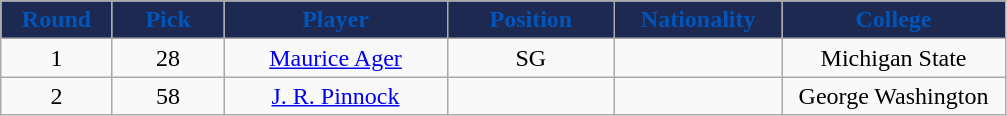<table class="wikitable sortable sortable">
<tr>
<th style="background:#1D2951; color:#0055BA; width:10%;">Round</th>
<th style="background:#1D2951; color:#0055BA; width:10%;">Pick</th>
<th style="background:#1D2951; color:#0055BA; width:20%;">Player</th>
<th style="background:#1D2951; color:#0055BA; width:15%;">Position</th>
<th style="background:#1D2951; color:#0055BA; width:15%;">Nationality</th>
<th style="background:#1D2951; color:#0055BA; width:20%;">College</th>
</tr>
<tr style="text-align: center">
<td>1</td>
<td>28</td>
<td><a href='#'>Maurice Ager</a></td>
<td>SG</td>
<td></td>
<td>Michigan State</td>
</tr>
<tr style="text-align: center">
<td>2</td>
<td>58</td>
<td><a href='#'>J. R. Pinnock</a></td>
<td></td>
<td></td>
<td>George Washington</td>
</tr>
</table>
